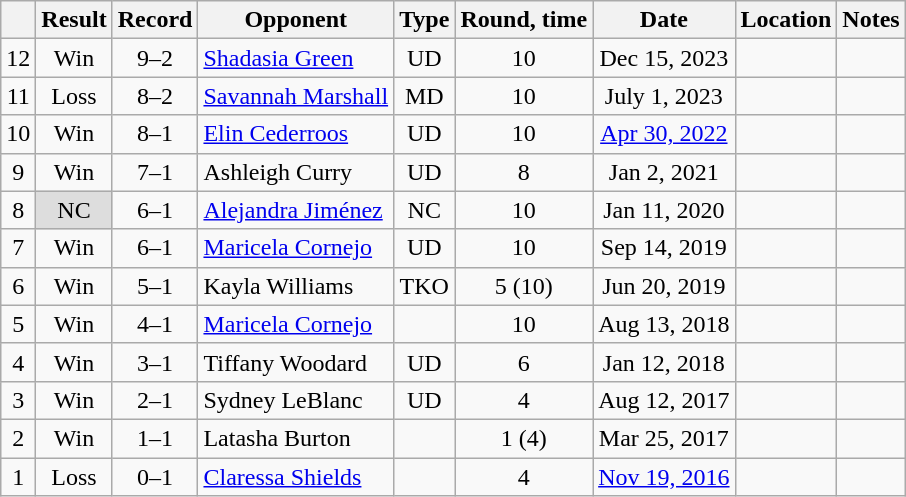<table class=wikitable style=text-align:center>
<tr>
<th></th>
<th>Result</th>
<th>Record</th>
<th>Opponent</th>
<th>Type</th>
<th>Round, time</th>
<th>Date</th>
<th>Location</th>
<th>Notes</th>
</tr>
<tr>
<td>12</td>
<td>Win</td>
<td>9–2 </td>
<td align=left><a href='#'>Shadasia Green</a></td>
<td>UD</td>
<td>10</td>
<td>Dec 15, 2023</td>
<td align=left></td>
<td align=left></td>
</tr>
<tr>
<td>11</td>
<td>Loss</td>
<td>8–2 </td>
<td align=left><a href='#'>Savannah Marshall</a></td>
<td>MD</td>
<td>10</td>
<td>July 1, 2023</td>
<td align=left></td>
<td align=left></td>
</tr>
<tr>
<td>10</td>
<td>Win</td>
<td>8–1 </td>
<td align=left><a href='#'>Elin Cederroos</a></td>
<td>UD</td>
<td>10</td>
<td><a href='#'>Apr 30, 2022</a></td>
<td align=left></td>
<td align=left></td>
</tr>
<tr>
<td>9</td>
<td>Win</td>
<td>7–1 </td>
<td align=left>Ashleigh Curry</td>
<td>UD</td>
<td>8</td>
<td>Jan 2, 2021</td>
<td align=left></td>
<td align=left></td>
</tr>
<tr>
<td>8</td>
<td style="background:#DDD">NC</td>
<td>6–1 </td>
<td align=left><a href='#'>Alejandra Jiménez</a></td>
<td>NC</td>
<td>10</td>
<td>Jan 11, 2020</td>
<td align=left></td>
<td align=left></td>
</tr>
<tr>
<td>7</td>
<td>Win</td>
<td>6–1</td>
<td align=left><a href='#'>Maricela Cornejo</a></td>
<td>UD</td>
<td>10</td>
<td>Sep 14, 2019</td>
<td align=left></td>
<td align=left></td>
</tr>
<tr>
<td>6</td>
<td>Win</td>
<td>5–1</td>
<td align=left>Kayla Williams</td>
<td>TKO</td>
<td>5 (10)</td>
<td>Jun 20, 2019</td>
<td align=left></td>
<td align=left></td>
</tr>
<tr>
<td>5</td>
<td>Win</td>
<td>4–1</td>
<td align=left><a href='#'>Maricela Cornejo</a></td>
<td></td>
<td>10</td>
<td>Aug 13, 2018</td>
<td align=left></td>
<td align=left></td>
</tr>
<tr>
<td>4</td>
<td>Win</td>
<td>3–1</td>
<td align=left>Tiffany Woodard</td>
<td>UD</td>
<td>6</td>
<td>Jan 12, 2018</td>
<td align=left></td>
<td align=left></td>
</tr>
<tr>
<td>3</td>
<td>Win</td>
<td>2–1</td>
<td align=left>Sydney LeBlanc</td>
<td>UD</td>
<td>4</td>
<td>Aug 12, 2017</td>
<td align=left></td>
<td align=left></td>
</tr>
<tr>
<td>2</td>
<td>Win</td>
<td>1–1</td>
<td align=left>Latasha Burton</td>
<td></td>
<td>1 (4)</td>
<td>Mar 25, 2017</td>
<td align=left></td>
<td align=left></td>
</tr>
<tr>
<td>1</td>
<td>Loss</td>
<td>0–1</td>
<td align=left><a href='#'>Claressa Shields</a></td>
<td></td>
<td>4</td>
<td><a href='#'>Nov 19, 2016</a></td>
<td align=left></td>
<td align=left></td>
</tr>
</table>
